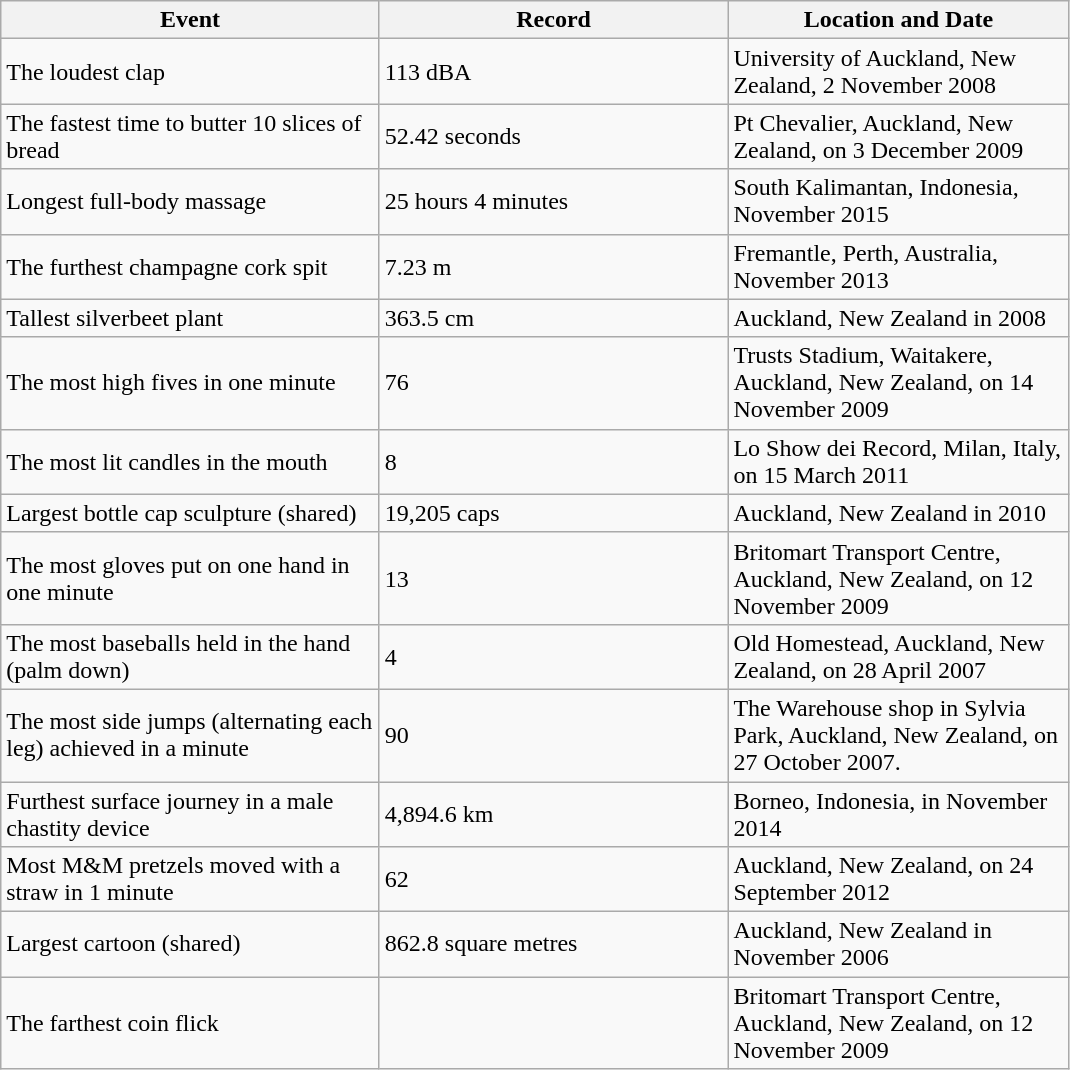<table class=wikitable>
<tr>
<th style="width:245px;">Event</th>
<th style="width:225px;">Record</th>
<th style="width:220px;">Location and Date</th>
</tr>
<tr>
<td>The loudest clap</td>
<td>113 dBA</td>
<td>University of Auckland, New Zealand, 2 November 2008</td>
</tr>
<tr>
<td>The fastest time to butter 10 slices of bread</td>
<td>52.42 seconds</td>
<td>Pt Chevalier, Auckland, New Zealand, on 3 December 2009</td>
</tr>
<tr>
<td>Longest full-body massage</td>
<td>25 hours 4 minutes</td>
<td>South Kalimantan, Indonesia, November 2015</td>
</tr>
<tr>
<td>The furthest champagne cork spit</td>
<td>7.23 m</td>
<td>Fremantle, Perth, Australia, November 2013</td>
</tr>
<tr>
<td>Tallest silverbeet plant</td>
<td>363.5 cm</td>
<td>Auckland, New Zealand in 2008<br></td>
</tr>
<tr>
<td>The most high fives in one minute</td>
<td>76</td>
<td>Trusts Stadium, Waitakere, Auckland, New Zealand, on 14 November 2009</td>
</tr>
<tr>
<td>The most lit candles in the mouth</td>
<td>8</td>
<td>Lo Show dei Record, Milan, Italy, on 15 March 2011</td>
</tr>
<tr>
<td>Largest bottle cap sculpture (shared)</td>
<td>19,205 caps</td>
<td>Auckland, New Zealand in 2010<br></td>
</tr>
<tr>
<td>The most gloves put on one hand in one minute</td>
<td>13</td>
<td>Britomart Transport Centre, Auckland, New Zealand, on 12 November 2009</td>
</tr>
<tr>
<td>The most baseballs held in the hand (palm down)</td>
<td>4</td>
<td>Old Homestead, Auckland, New Zealand, on 28 April 2007</td>
</tr>
<tr>
<td>The most side jumps (alternating each leg) achieved in a minute</td>
<td>90</td>
<td>The Warehouse shop in Sylvia Park, Auckland, New Zealand, on 27 October 2007.</td>
</tr>
<tr>
<td>Furthest surface journey in a male chastity device</td>
<td>4,894.6 km</td>
<td>Borneo, Indonesia, in November 2014</td>
</tr>
<tr>
<td>Most M&M pretzels moved with a straw in 1 minute</td>
<td>62</td>
<td>Auckland, New Zealand, on 24 September 2012</td>
</tr>
<tr>
<td>Largest cartoon (shared)</td>
<td>862.8 square metres</td>
<td>Auckland, New Zealand in November 2006<br></td>
</tr>
<tr>
<td>The farthest coin flick</td>
<td></td>
<td>Britomart Transport Centre, Auckland, New Zealand, on 12 November 2009</td>
</tr>
</table>
